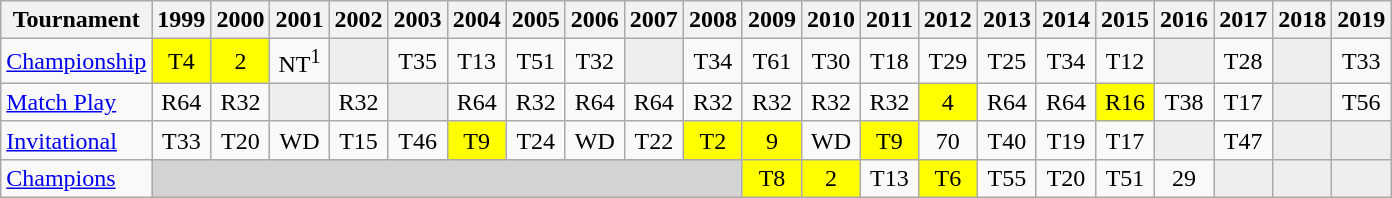<table class="wikitable" style="text-align:center;">
<tr>
<th align="left">Tournament</th>
<th>1999</th>
<th>2000</th>
<th>2001</th>
<th>2002</th>
<th>2003</th>
<th>2004</th>
<th>2005</th>
<th>2006</th>
<th>2007</th>
<th>2008</th>
<th>2009</th>
<th>2010</th>
<th>2011</th>
<th>2012</th>
<th>2013</th>
<th>2014</th>
<th>2015</th>
<th>2016</th>
<th>2017</th>
<th>2018</th>
<th>2019</th>
</tr>
<tr>
<td align="left"><a href='#'>Championship</a></td>
<td style="background:yellow;">T4</td>
<td style="background:yellow;">2</td>
<td>NT<sup>1</sup></td>
<td style="background:#eeeeee;"></td>
<td>T35</td>
<td>T13</td>
<td>T51</td>
<td>T32</td>
<td style="background:#eeeeee;"></td>
<td>T34</td>
<td>T61</td>
<td>T30</td>
<td>T18</td>
<td>T29</td>
<td>T25</td>
<td>T34</td>
<td>T12</td>
<td style="background:#eeeeee;"></td>
<td>T28</td>
<td style="background:#eeeeee;"></td>
<td>T33</td>
</tr>
<tr>
<td align="left"><a href='#'>Match Play</a></td>
<td>R64</td>
<td>R32</td>
<td style="background:#eeeeee;"></td>
<td>R32</td>
<td style="background:#eeeeee;"></td>
<td>R64</td>
<td>R32</td>
<td>R64</td>
<td>R64</td>
<td>R32</td>
<td>R32</td>
<td>R32</td>
<td>R32</td>
<td style="background:yellow;">4</td>
<td>R64</td>
<td>R64</td>
<td style="background:yellow;">R16</td>
<td>T38</td>
<td>T17</td>
<td style="background:#eeeeee;"></td>
<td>T56</td>
</tr>
<tr>
<td align="left"><a href='#'>Invitational</a></td>
<td>T33</td>
<td>T20</td>
<td>WD</td>
<td>T15</td>
<td>T46</td>
<td style="background:yellow;">T9</td>
<td>T24</td>
<td>WD</td>
<td>T22</td>
<td style="background:yellow;">T2</td>
<td style="background:yellow;">9</td>
<td>WD</td>
<td style="background:yellow;">T9</td>
<td>70</td>
<td>T40</td>
<td>T19</td>
<td>T17</td>
<td style="background:#eeeeee;"></td>
<td>T47</td>
<td style="background:#eeeeee;"></td>
<td style="background:#eeeeee;"></td>
</tr>
<tr>
<td align="left"><a href='#'>Champions</a></td>
<td colspan=10 style="background:#D3D3D3;"></td>
<td style="background:yellow;">T8</td>
<td style="background:yellow;">2</td>
<td>T13</td>
<td style="background:yellow;">T6</td>
<td>T55</td>
<td>T20</td>
<td>T51</td>
<td>29</td>
<td style="background:#eeeeee;"></td>
<td style="background:#eeeeee;"></td>
<td style="background:#eeeeee;"></td>
</tr>
</table>
